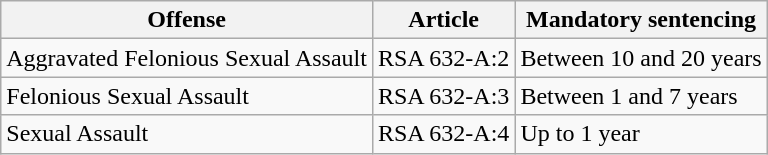<table class="wikitable">
<tr>
<th>Offense</th>
<th>Article</th>
<th>Mandatory sentencing</th>
</tr>
<tr>
<td>Aggravated Felonious Sexual Assault</td>
<td>RSA 632-A:2</td>
<td>Between 10 and 20 years</td>
</tr>
<tr>
<td>Felonious Sexual Assault</td>
<td>RSA 632-A:3</td>
<td>Between 1 and 7 years</td>
</tr>
<tr>
<td>Sexual Assault</td>
<td>RSA 632-A:4</td>
<td>Up to 1 year</td>
</tr>
</table>
